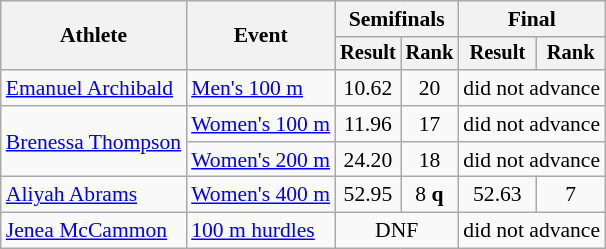<table class=wikitable style="font-size:90%">
<tr>
<th rowspan="2">Athlete</th>
<th rowspan="2">Event</th>
<th colspan="2">Semifinals</th>
<th colspan="2">Final</th>
</tr>
<tr style="font-size:95%">
<th>Result</th>
<th>Rank</th>
<th>Result</th>
<th>Rank</th>
</tr>
<tr align=center>
<td align=left><a href='#'>Emanuel Archibald</a></td>
<td align=left><a href='#'>Men's 100 m</a></td>
<td>10.62</td>
<td>20</td>
<td colspan=2>did not advance</td>
</tr>
<tr align=center>
<td align=left rowspan=2><a href='#'>Brenessa Thompson</a></td>
<td align=left><a href='#'>Women's 100 m</a></td>
<td>11.96</td>
<td>17</td>
<td colspan=2>did not advance</td>
</tr>
<tr align=center>
<td align=left><a href='#'>Women's 200 m</a></td>
<td>24.20</td>
<td>18</td>
<td colspan=2>did not advance</td>
</tr>
<tr align=center>
<td align=left><a href='#'>Aliyah Abrams</a></td>
<td align=left><a href='#'>Women's 400 m</a></td>
<td>52.95</td>
<td>8 <strong>q</strong></td>
<td>52.63</td>
<td>7</td>
</tr>
<tr align=center>
<td align=left><a href='#'>Jenea McCammon</a></td>
<td align=left rowspan=2><a href='#'>100 m hurdles</a></td>
<td colspan=2>DNF</td>
<td colspan=2>did not advance</td>
</tr>
</table>
